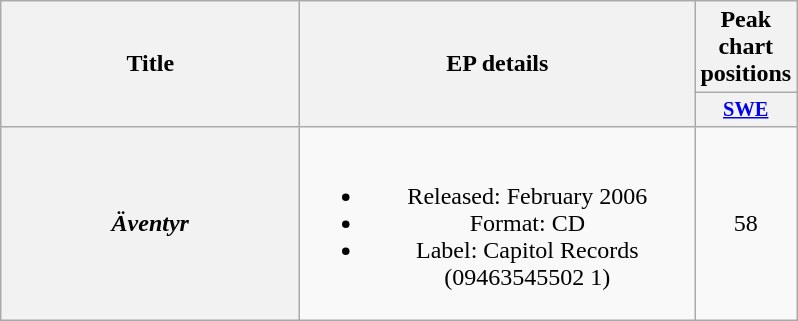<table class="wikitable plainrowheaders" style="text-align:center;" border="1">
<tr>
<th scope="col" rowspan="2" style="width:12em;">Title</th>
<th scope="col" rowspan="2" style="width:16em;">EP details</th>
<th scope="col" colspan="1">Peak chart<br>positions</th>
</tr>
<tr>
<th scope="col" style="width:3em; font-size:85%"><a href='#'>SWE</a><br></th>
</tr>
<tr>
<th scope="row"><em>Äventyr</em></th>
<td><br><ul><li>Released: February 2006</li><li>Format: CD</li><li>Label: Capitol Records (09463545502 1)</li></ul></td>
<td>58</td>
</tr>
</table>
